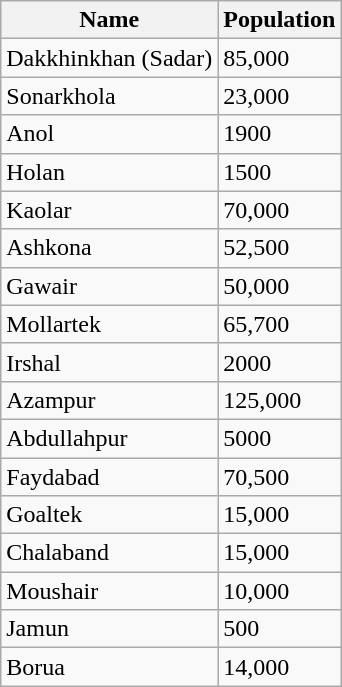<table class="wikitable">
<tr>
<th>Name</th>
<th>Population</th>
</tr>
<tr>
<td>Dakkhinkhan (Sadar)</td>
<td>85,000</td>
</tr>
<tr>
<td>Sonarkhola</td>
<td>23,000</td>
</tr>
<tr>
<td>Anol</td>
<td>1900</td>
</tr>
<tr>
<td>Holan</td>
<td>1500</td>
</tr>
<tr>
<td>Kaolar</td>
<td>70,000</td>
</tr>
<tr>
<td>Ashkona</td>
<td>52,500</td>
</tr>
<tr>
<td>Gawair</td>
<td>50,000</td>
</tr>
<tr>
<td>Mollartek</td>
<td>65,700</td>
</tr>
<tr>
<td>Irshal</td>
<td>2000</td>
</tr>
<tr>
<td>Azampur</td>
<td>125,000</td>
</tr>
<tr>
<td>Abdullahpur</td>
<td>5000</td>
</tr>
<tr>
<td>Faydabad</td>
<td>70,500</td>
</tr>
<tr>
<td>Goaltek</td>
<td>15,000</td>
</tr>
<tr>
<td>Chalaband</td>
<td>15,000</td>
</tr>
<tr>
<td>Moushair</td>
<td>10,000</td>
</tr>
<tr>
<td>Jamun</td>
<td>500</td>
</tr>
<tr>
<td>Borua</td>
<td>14,000</td>
</tr>
</table>
